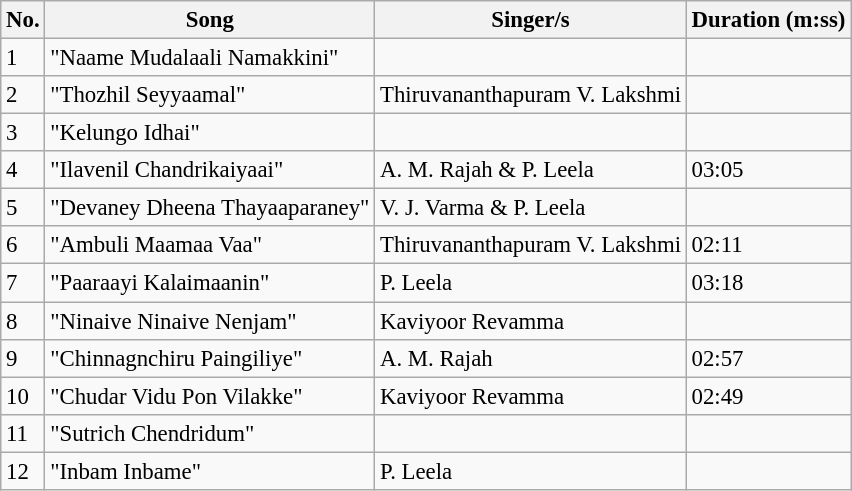<table class="wikitable" style="font-size:95%;">
<tr>
<th>No.</th>
<th>Song</th>
<th>Singer/s</th>
<th>Duration (m:ss)</th>
</tr>
<tr>
<td>1</td>
<td>"Naame Mudalaali Namakkini"</td>
<td></td>
<td></td>
</tr>
<tr>
<td>2</td>
<td>"Thozhil Seyyaamal"</td>
<td>Thiruvananthapuram V. Lakshmi</td>
<td></td>
</tr>
<tr>
<td>3</td>
<td>"Kelungo Idhai"</td>
<td></td>
<td></td>
</tr>
<tr>
<td>4</td>
<td>"Ilavenil Chandrikaiyaai"</td>
<td>A. M. Rajah & P. Leela</td>
<td>03:05</td>
</tr>
<tr>
<td>5</td>
<td>"Devaney Dheena Thayaaparaney"</td>
<td>V. J. Varma & P. Leela</td>
<td></td>
</tr>
<tr>
<td>6</td>
<td>"Ambuli Maamaa Vaa"</td>
<td>Thiruvananthapuram V. Lakshmi</td>
<td>02:11</td>
</tr>
<tr>
<td>7</td>
<td>"Paaraayi Kalaimaanin"</td>
<td>P. Leela</td>
<td>03:18</td>
</tr>
<tr>
<td>8</td>
<td>"Ninaive Ninaive Nenjam"</td>
<td>Kaviyoor Revamma</td>
<td></td>
</tr>
<tr>
<td>9</td>
<td>"Chinnagnchiru Paingiliye"</td>
<td>A. M. Rajah</td>
<td>02:57</td>
</tr>
<tr>
<td>10</td>
<td>"Chudar Vidu Pon Vilakke"</td>
<td>Kaviyoor Revamma</td>
<td>02:49</td>
</tr>
<tr>
<td>11</td>
<td>"Sutrich Chendridum"</td>
<td></td>
<td></td>
</tr>
<tr>
<td>12</td>
<td>"Inbam Inbame"</td>
<td>P. Leela</td>
<td></td>
</tr>
</table>
